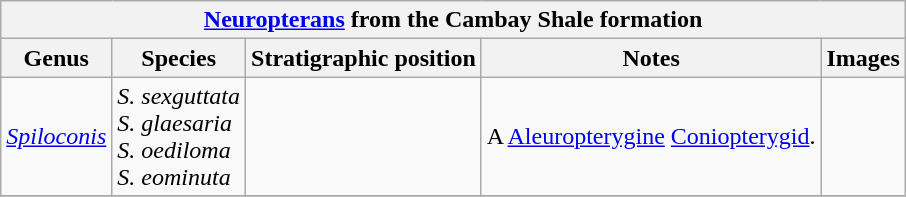<table class="wikitable" align="center">
<tr>
<th colspan="7" align="center"><strong><a href='#'>Neuropterans</a> from the Cambay Shale formation</strong></th>
</tr>
<tr>
<th>Genus</th>
<th>Species</th>
<th>Stratigraphic position</th>
<th>Notes</th>
<th>Images</th>
</tr>
<tr>
<td><em><a href='#'>Spiloconis</a></em></td>
<td><em>S. sexguttata<br>S. glaesaria<br>S. oediloma<br>S. eominuta</em></td>
<td></td>
<td>A <a href='#'>Aleuropterygine</a> <a href='#'>Coniopterygid</a>.</td>
<td></td>
</tr>
<tr>
</tr>
</table>
